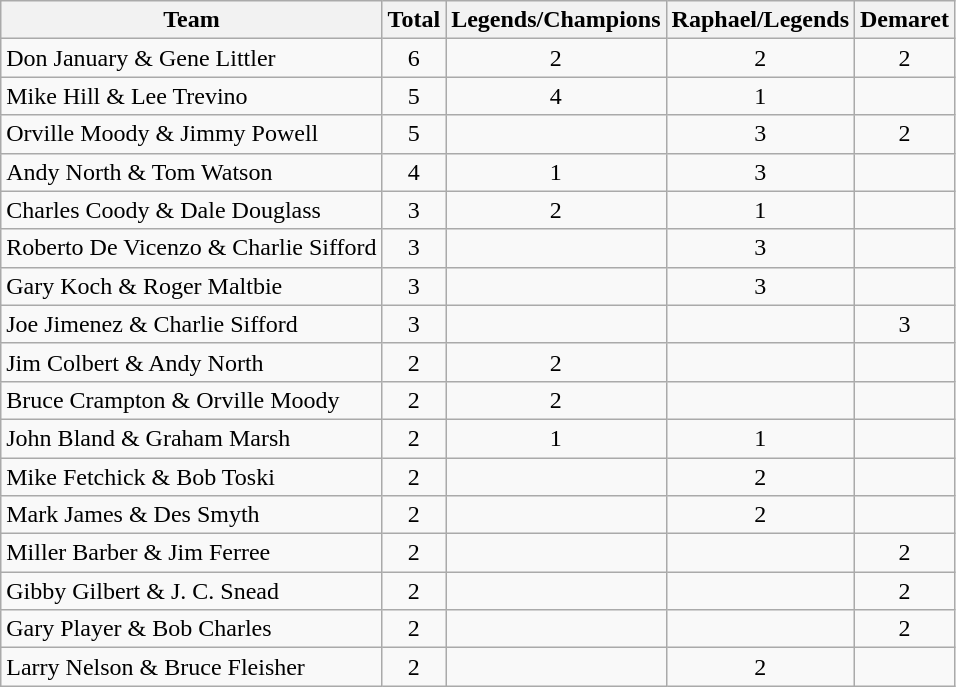<table class="sortable wikitable"  style="text-align:center">
<tr>
<th>Team</th>
<th>Total</th>
<th>Legends/Champions</th>
<th>Raphael/Legends</th>
<th>Demaret</th>
</tr>
<tr>
<td align=left>Don January & Gene Littler</td>
<td>6</td>
<td>2</td>
<td>2</td>
<td>2</td>
</tr>
<tr>
<td align=left>Mike Hill & Lee Trevino</td>
<td>5</td>
<td>4</td>
<td>1</td>
<td></td>
</tr>
<tr>
<td align=left>Orville Moody & Jimmy Powell</td>
<td>5</td>
<td></td>
<td>3</td>
<td>2</td>
</tr>
<tr>
<td align=left>Andy North & Tom Watson</td>
<td>4</td>
<td>1</td>
<td>3</td>
<td></td>
</tr>
<tr>
<td align=left>Charles Coody & Dale Douglass</td>
<td>3</td>
<td>2</td>
<td>1</td>
<td></td>
</tr>
<tr>
<td align=left>Roberto De Vicenzo & Charlie Sifford</td>
<td>3</td>
<td></td>
<td>3</td>
<td></td>
</tr>
<tr>
<td align=left>Gary Koch & Roger Maltbie</td>
<td>3</td>
<td></td>
<td>3</td>
<td></td>
</tr>
<tr>
<td align=left>Joe Jimenez & Charlie Sifford</td>
<td>3</td>
<td></td>
<td></td>
<td>3</td>
</tr>
<tr>
<td align=left>Jim Colbert & Andy North</td>
<td>2</td>
<td>2</td>
<td></td>
<td></td>
</tr>
<tr>
<td align=left>Bruce Crampton & Orville Moody</td>
<td>2</td>
<td>2</td>
<td></td>
<td></td>
</tr>
<tr>
<td align=left>John Bland & Graham Marsh</td>
<td>2</td>
<td>1</td>
<td>1</td>
<td></td>
</tr>
<tr>
<td align=left>Mike Fetchick & Bob Toski</td>
<td>2</td>
<td></td>
<td>2</td>
<td></td>
</tr>
<tr>
<td align=left>Mark James & Des Smyth</td>
<td>2</td>
<td></td>
<td>2</td>
<td></td>
</tr>
<tr>
<td align=left>Miller Barber & Jim Ferree</td>
<td>2</td>
<td></td>
<td></td>
<td>2</td>
</tr>
<tr>
<td align=left>Gibby Gilbert & J. C. Snead</td>
<td>2</td>
<td></td>
<td></td>
<td>2</td>
</tr>
<tr>
<td align=left>Gary Player & Bob Charles</td>
<td>2</td>
<td></td>
<td></td>
<td>2</td>
</tr>
<tr>
<td align=left>Larry Nelson & Bruce Fleisher</td>
<td>2</td>
<td></td>
<td>2</td>
<td></td>
</tr>
</table>
